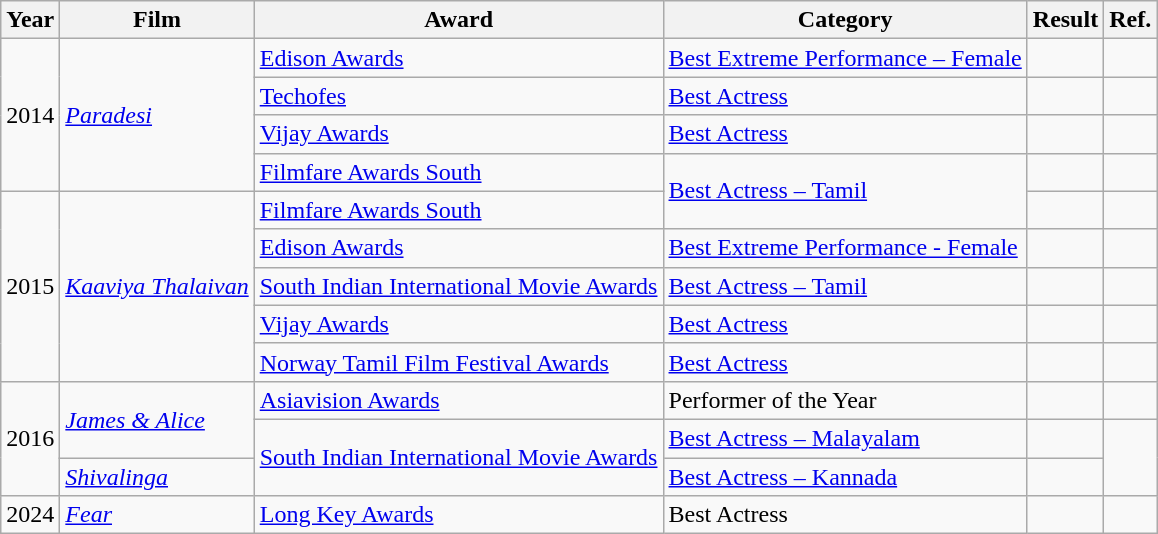<table class="wikitable">
<tr>
<th>Year</th>
<th>Film</th>
<th>Award</th>
<th>Category</th>
<th>Result</th>
<th>Ref.</th>
</tr>
<tr>
<td rowspan="4">2014</td>
<td rowspan="4"><em><a href='#'>Paradesi</a></em></td>
<td><a href='#'>Edison Awards</a></td>
<td><a href='#'>Best Extreme Performance – Female</a></td>
<td></td>
<td></td>
</tr>
<tr>
<td><a href='#'>Techofes</a></td>
<td><a href='#'>Best Actress</a></td>
<td></td>
<td></td>
</tr>
<tr>
<td><a href='#'>Vijay Awards</a></td>
<td><a href='#'>Best Actress</a></td>
<td></td>
<td></td>
</tr>
<tr>
<td><a href='#'>Filmfare Awards South</a></td>
<td rowspan="2"><a href='#'>Best Actress – Tamil</a></td>
<td></td>
<td></td>
</tr>
<tr>
<td rowspan="5">2015</td>
<td rowspan="5"><em><a href='#'>Kaaviya Thalaivan</a></em></td>
<td><a href='#'>Filmfare Awards South</a></td>
<td></td>
<td></td>
</tr>
<tr>
<td><a href='#'>Edison Awards</a></td>
<td><a href='#'>Best Extreme Performance - Female</a></td>
<td></td>
<td></td>
</tr>
<tr>
<td><a href='#'>South Indian International Movie Awards</a></td>
<td><a href='#'>Best Actress – Tamil</a></td>
<td></td>
<td></td>
</tr>
<tr>
<td><a href='#'>Vijay Awards</a></td>
<td><a href='#'>Best Actress</a></td>
<td></td>
<td></td>
</tr>
<tr>
<td><a href='#'>Norway Tamil Film Festival Awards</a></td>
<td><a href='#'>Best Actress</a></td>
<td></td>
<td></td>
</tr>
<tr>
<td rowspan="3">2016</td>
<td rowspan="2"><em><a href='#'>James & Alice</a></em></td>
<td><a href='#'>Asiavision Awards</a></td>
<td>Performer of the Year</td>
<td></td>
<td></td>
</tr>
<tr>
<td rowspan="2"><a href='#'>South Indian International Movie Awards</a></td>
<td><a href='#'>Best Actress – Malayalam</a></td>
<td></td>
<td rowspan="2"></td>
</tr>
<tr>
<td><em><a href='#'>Shivalinga</a></em></td>
<td><a href='#'>Best Actress – Kannada</a></td>
<td></td>
</tr>
<tr>
<td>2024</td>
<td><em><a href='#'>Fear</a></em></td>
<td><a href='#'>Long Key Awards</a></td>
<td>Best Actress</td>
<td></td>
<td></td>
</tr>
</table>
